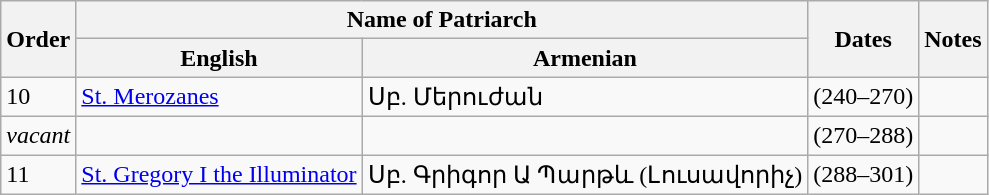<table class="wikitable">
<tr>
<th rowspan=2>Order</th>
<th colspan=2>Name of Patriarch</th>
<th rowspan=2>Dates</th>
<th rowspan=2>Notes</th>
</tr>
<tr>
<th>English</th>
<th>Armenian</th>
</tr>
<tr>
<td>10</td>
<td><a href='#'>St. Merozanes</a></td>
<td>Սբ. Մերուժան</td>
<td>(240–270)</td>
<td></td>
</tr>
<tr>
<td><em>vacant</em></td>
<td></td>
<td></td>
<td>(270–288)</td>
<td></td>
</tr>
<tr>
<td>11</td>
<td><a href='#'>St. Gregory I the Illuminator</a></td>
<td>Սբ. Գրիգոր Ա Պարթև (Լուսավորիչ)</td>
<td>(288–301)</td>
<td></td>
</tr>
</table>
